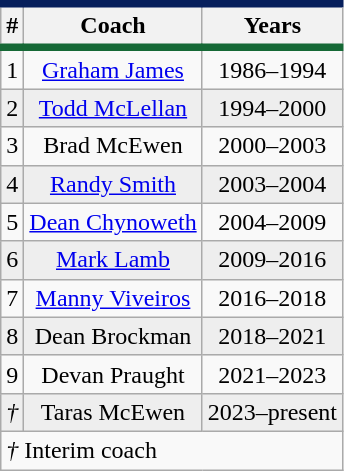<table class="wikitable">
<tr style="border-top:#061F5C 5px solid; border-bottom:#166936 5px solid;">
<th>#</th>
<th>Coach</th>
<th>Years</th>
</tr>
<tr style="text-align:center;">
<td>1</td>
<td><a href='#'>Graham James</a></td>
<td>1986–1994</td>
</tr>
<tr style="text-align:center;" bgcolor="#eeeeee">
<td>2</td>
<td><a href='#'>Todd McLellan</a></td>
<td>1994–2000</td>
</tr>
<tr style="text-align:center;">
<td>3</td>
<td>Brad McEwen</td>
<td>2000–2003</td>
</tr>
<tr style="text-align:center;" bgcolor="#eeeeee">
<td>4</td>
<td><a href='#'>Randy Smith</a></td>
<td>2003–2004</td>
</tr>
<tr style="text-align:center;">
<td>5</td>
<td><a href='#'>Dean Chynoweth</a></td>
<td>2004–2009</td>
</tr>
<tr style="text-align:center;" bgcolor="#eeeeee">
<td>6</td>
<td><a href='#'>Mark Lamb</a></td>
<td>2009–2016</td>
</tr>
<tr style="text-align:center;">
<td>7</td>
<td><a href='#'>Manny Viveiros</a></td>
<td>2016–2018</td>
</tr>
<tr style="text-align:center;" bgcolor="#eeeeee">
<td>8</td>
<td>Dean Brockman</td>
<td>2018–2021</td>
</tr>
<tr style="text-align:center;">
<td>9</td>
<td>Devan Praught</td>
<td>2021–2023</td>
</tr>
<tr style="text-align:center;" bgcolor="#eeeeee">
<td><em>†</em></td>
<td>Taras McEwen</td>
<td>2023–present</td>
</tr>
<tr>
<td colspan="3"><em>†</em> Interim coach</td>
</tr>
</table>
